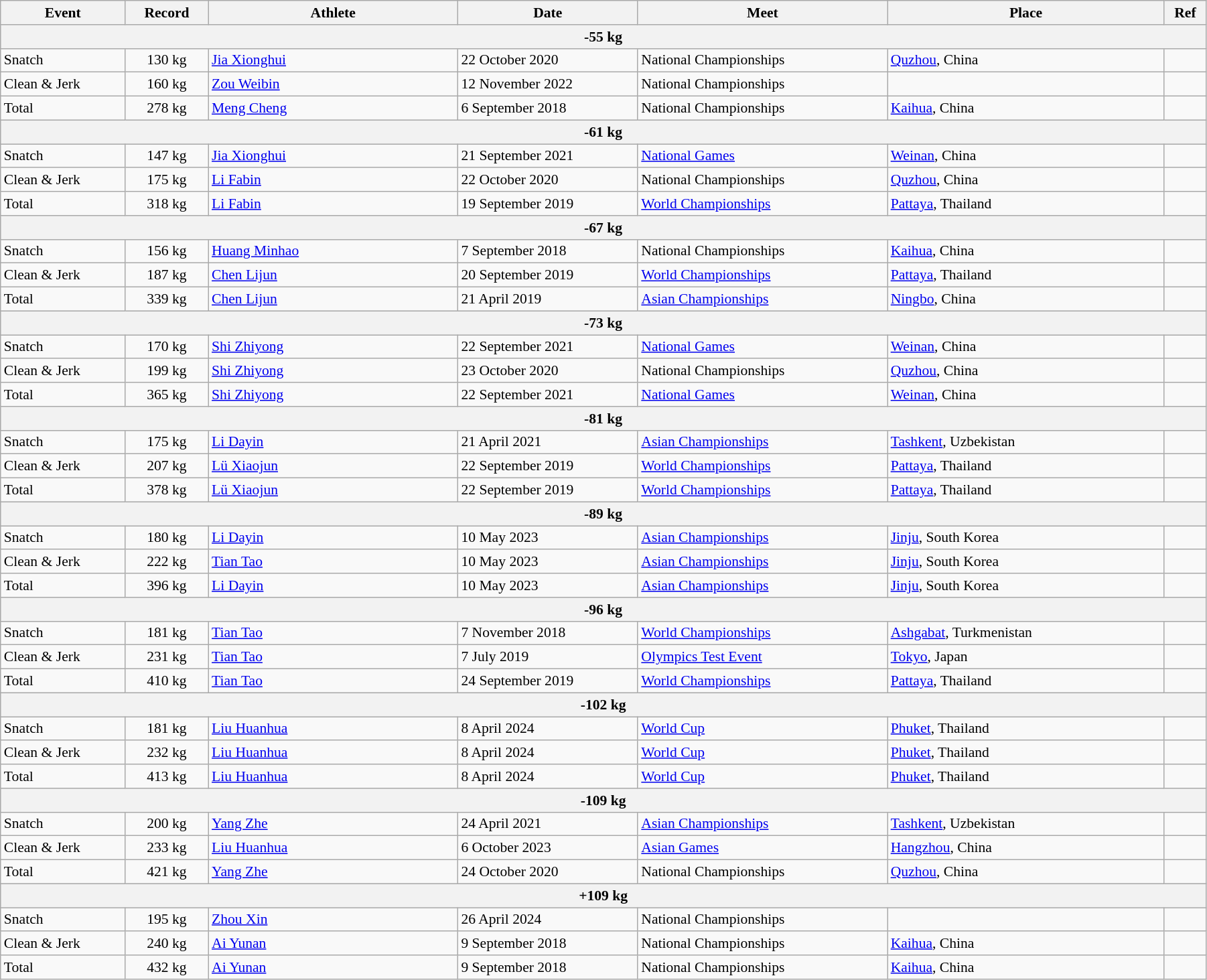<table class="wikitable" style="font-size:90%; width: 95%;">
<tr>
<th width=9%>Event</th>
<th width=6%>Record</th>
<th width=18%>Athlete</th>
<th width=13%>Date</th>
<th width=18%>Meet</th>
<th width=20%>Place</th>
<th width=3%>Ref</th>
</tr>
<tr bgcolor="#DDDDDD">
<th colspan="7">-55 kg</th>
</tr>
<tr>
<td>Snatch</td>
<td align=center>130 kg</td>
<td><a href='#'>Jia Xionghui</a></td>
<td>22 October 2020</td>
<td>National Championships</td>
<td><a href='#'>Quzhou</a>, China</td>
<td></td>
</tr>
<tr>
<td>Clean & Jerk</td>
<td align=center>160 kg</td>
<td><a href='#'>Zou Weibin</a></td>
<td>12 November 2022</td>
<td>National Championships</td>
<td></td>
<td></td>
</tr>
<tr>
<td>Total</td>
<td align=center>278 kg</td>
<td><a href='#'>Meng Cheng</a></td>
<td>6 September 2018</td>
<td>National Championships</td>
<td><a href='#'>Kaihua</a>, China</td>
<td></td>
</tr>
<tr bgcolor="#DDDDDD">
<th colspan="7">-61 kg</th>
</tr>
<tr>
<td>Snatch</td>
<td align=center>147 kg</td>
<td><a href='#'>Jia Xionghui</a></td>
<td>21 September 2021</td>
<td><a href='#'>National Games</a></td>
<td><a href='#'>Weinan</a>, China</td>
<td></td>
</tr>
<tr>
<td>Clean & Jerk</td>
<td align=center>175 kg</td>
<td><a href='#'>Li Fabin</a></td>
<td>22 October 2020</td>
<td>National Championships</td>
<td><a href='#'>Quzhou</a>, China</td>
<td></td>
</tr>
<tr>
<td>Total</td>
<td align=center>318 kg</td>
<td><a href='#'>Li Fabin</a></td>
<td>19 September 2019</td>
<td><a href='#'>World Championships</a></td>
<td><a href='#'>Pattaya</a>, Thailand</td>
<td></td>
</tr>
<tr bgcolor="#DDDDDD">
<th colspan="7">-67 kg</th>
</tr>
<tr>
<td>Snatch</td>
<td align=center>156 kg</td>
<td><a href='#'>Huang Minhao</a></td>
<td>7 September 2018</td>
<td>National Championships</td>
<td><a href='#'>Kaihua</a>, China</td>
<td></td>
</tr>
<tr>
<td>Clean & Jerk</td>
<td align=center>187 kg</td>
<td><a href='#'>Chen Lijun</a></td>
<td>20 September 2019</td>
<td><a href='#'>World Championships</a></td>
<td><a href='#'>Pattaya</a>, Thailand</td>
<td></td>
</tr>
<tr>
<td>Total</td>
<td align=center>339 kg</td>
<td><a href='#'>Chen Lijun</a></td>
<td>21 April 2019</td>
<td><a href='#'>Asian Championships</a></td>
<td><a href='#'>Ningbo</a>, China</td>
<td></td>
</tr>
<tr bgcolor="#DDDDDD">
<th colspan="7">-73 kg</th>
</tr>
<tr>
<td>Snatch</td>
<td align=center>170 kg</td>
<td><a href='#'>Shi Zhiyong</a></td>
<td>22 September 2021</td>
<td><a href='#'>National Games</a></td>
<td><a href='#'>Weinan</a>, China</td>
<td></td>
</tr>
<tr>
<td>Clean & Jerk</td>
<td align=center>199 kg</td>
<td><a href='#'>Shi Zhiyong</a></td>
<td>23 October 2020</td>
<td>National Championships</td>
<td><a href='#'>Quzhou</a>, China</td>
<td></td>
</tr>
<tr>
<td>Total</td>
<td align=center>365 kg</td>
<td><a href='#'>Shi Zhiyong</a></td>
<td>22 September 2021</td>
<td><a href='#'>National Games</a></td>
<td><a href='#'>Weinan</a>, China</td>
<td></td>
</tr>
<tr bgcolor="#DDDDDD">
<th colspan="7">-81 kg</th>
</tr>
<tr>
<td>Snatch</td>
<td align=center>175 kg</td>
<td><a href='#'>Li Dayin</a></td>
<td>21 April 2021</td>
<td><a href='#'>Asian Championships</a></td>
<td><a href='#'>Tashkent</a>, Uzbekistan</td>
<td></td>
</tr>
<tr>
<td>Clean & Jerk</td>
<td align=center>207 kg</td>
<td><a href='#'>Lü Xiaojun</a></td>
<td>22 September 2019</td>
<td><a href='#'>World Championships</a></td>
<td><a href='#'>Pattaya</a>, Thailand</td>
<td></td>
</tr>
<tr>
<td>Total</td>
<td align=center>378 kg</td>
<td><a href='#'>Lü Xiaojun</a></td>
<td>22 September 2019</td>
<td><a href='#'>World Championships</a></td>
<td><a href='#'>Pattaya</a>, Thailand</td>
<td></td>
</tr>
<tr bgcolor="#DDDDDD">
<th colspan="7">-89 kg</th>
</tr>
<tr>
<td>Snatch</td>
<td align=center>180 kg</td>
<td><a href='#'>Li Dayin</a></td>
<td>10 May 2023</td>
<td><a href='#'>Asian Championships</a></td>
<td><a href='#'>Jinju</a>, South Korea</td>
<td></td>
</tr>
<tr>
<td>Clean & Jerk</td>
<td align=center>222 kg</td>
<td><a href='#'>Tian Tao</a></td>
<td>10 May 2023</td>
<td><a href='#'>Asian Championships</a></td>
<td><a href='#'>Jinju</a>, South Korea</td>
<td></td>
</tr>
<tr>
<td>Total</td>
<td align=center>396 kg</td>
<td><a href='#'>Li Dayin</a></td>
<td>10 May 2023</td>
<td><a href='#'>Asian Championships</a></td>
<td><a href='#'>Jinju</a>, South Korea</td>
<td></td>
</tr>
<tr bgcolor="#DDDDDD">
<th colspan="7">-96 kg</th>
</tr>
<tr>
<td>Snatch</td>
<td align=center>181 kg</td>
<td><a href='#'>Tian Tao</a></td>
<td>7 November 2018</td>
<td><a href='#'>World Championships</a></td>
<td><a href='#'>Ashgabat</a>, Turkmenistan</td>
<td></td>
</tr>
<tr>
<td>Clean & Jerk</td>
<td align=center>231 kg</td>
<td><a href='#'>Tian Tao</a></td>
<td>7 July 2019</td>
<td><a href='#'>Olympics Test Event</a></td>
<td><a href='#'>Tokyo</a>, Japan</td>
<td></td>
</tr>
<tr>
<td>Total</td>
<td align=center>410 kg</td>
<td><a href='#'>Tian Tao</a></td>
<td>24 September 2019</td>
<td><a href='#'>World Championships</a></td>
<td><a href='#'>Pattaya</a>, Thailand</td>
<td></td>
</tr>
<tr bgcolor="#DDDDDD">
<th colspan="7">-102 kg</th>
</tr>
<tr>
<td>Snatch</td>
<td align=center>181 kg</td>
<td><a href='#'>Liu Huanhua</a></td>
<td>8 April 2024</td>
<td><a href='#'>World Cup</a></td>
<td><a href='#'>Phuket</a>, Thailand</td>
<td></td>
</tr>
<tr>
<td>Clean & Jerk</td>
<td align=center>232 kg</td>
<td><a href='#'>Liu Huanhua</a></td>
<td>8 April 2024</td>
<td><a href='#'>World Cup</a></td>
<td><a href='#'>Phuket</a>, Thailand</td>
<td></td>
</tr>
<tr>
<td>Total</td>
<td align=center>413 kg</td>
<td><a href='#'>Liu Huanhua</a></td>
<td>8 April 2024</td>
<td><a href='#'>World Cup</a></td>
<td><a href='#'>Phuket</a>, Thailand</td>
<td></td>
</tr>
<tr bgcolor="#DDDDDD">
<th colspan="7">-109 kg</th>
</tr>
<tr>
<td>Snatch</td>
<td align=center>200 kg</td>
<td><a href='#'>Yang Zhe</a></td>
<td>24 April 2021</td>
<td><a href='#'>Asian Championships</a></td>
<td><a href='#'>Tashkent</a>, Uzbekistan</td>
<td></td>
</tr>
<tr>
<td>Clean & Jerk</td>
<td align=center>233 kg</td>
<td><a href='#'>Liu Huanhua</a></td>
<td>6 October 2023</td>
<td><a href='#'>Asian Games</a></td>
<td><a href='#'>Hangzhou</a>, China</td>
<td></td>
</tr>
<tr>
<td>Total</td>
<td align=center>421 kg</td>
<td><a href='#'>Yang Zhe</a></td>
<td>24 October 2020</td>
<td>National Championships</td>
<td><a href='#'>Quzhou</a>, China</td>
<td></td>
</tr>
<tr bgcolor="#DDDDDD">
<th colspan="7">+109 kg</th>
</tr>
<tr>
<td>Snatch</td>
<td align=center>195 kg</td>
<td><a href='#'>Zhou Xin</a></td>
<td>26 April 2024</td>
<td>National Championships</td>
<td></td>
<td></td>
</tr>
<tr>
<td>Clean & Jerk</td>
<td align=center>240 kg</td>
<td><a href='#'>Ai Yunan</a></td>
<td>9 September 2018</td>
<td>National Championships</td>
<td><a href='#'>Kaihua</a>, China</td>
<td></td>
</tr>
<tr>
<td>Total</td>
<td align=center>432 kg</td>
<td><a href='#'>Ai Yunan</a></td>
<td>9 September 2018</td>
<td>National Championships</td>
<td><a href='#'>Kaihua</a>, China</td>
<td></td>
</tr>
</table>
